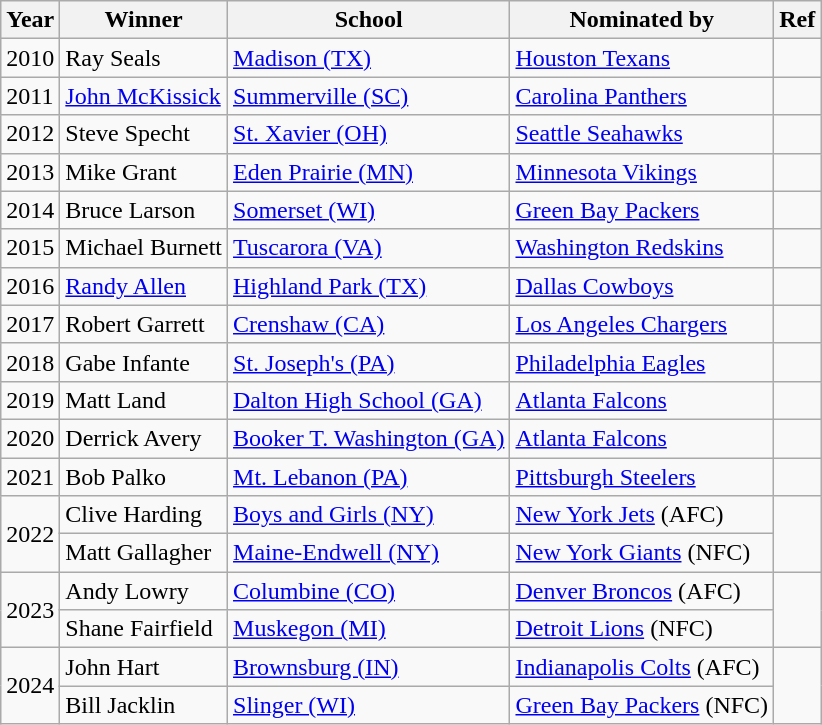<table class="wikitable sortable">
<tr>
<th>Year</th>
<th>Winner</th>
<th>School</th>
<th>Nominated by</th>
<th class="unsortable">Ref</th>
</tr>
<tr>
<td>2010</td>
<td>Ray Seals</td>
<td><a href='#'>Madison (TX)</a></td>
<td><a href='#'>Houston Texans</a></td>
<td></td>
</tr>
<tr>
<td>2011</td>
<td><a href='#'>John McKissick</a></td>
<td><a href='#'>Summerville (SC)</a></td>
<td><a href='#'>Carolina Panthers</a></td>
<td></td>
</tr>
<tr>
<td>2012</td>
<td>Steve Specht</td>
<td><a href='#'>St. Xavier (OH)</a></td>
<td><a href='#'>Seattle Seahawks</a></td>
<td></td>
</tr>
<tr>
<td>2013</td>
<td>Mike Grant</td>
<td><a href='#'>Eden Prairie (MN)</a></td>
<td><a href='#'>Minnesota Vikings</a></td>
<td></td>
</tr>
<tr>
<td>2014</td>
<td>Bruce Larson</td>
<td><a href='#'>Somerset (WI)</a></td>
<td><a href='#'>Green Bay Packers</a></td>
<td></td>
</tr>
<tr>
<td>2015</td>
<td>Michael Burnett</td>
<td><a href='#'>Tuscarora (VA)</a></td>
<td><a href='#'>Washington Redskins</a></td>
<td></td>
</tr>
<tr>
<td>2016</td>
<td><a href='#'>Randy Allen</a></td>
<td><a href='#'>Highland Park (TX)</a></td>
<td><a href='#'>Dallas Cowboys</a></td>
<td></td>
</tr>
<tr>
<td>2017</td>
<td>Robert Garrett</td>
<td><a href='#'>Crenshaw (CA)</a></td>
<td><a href='#'>Los Angeles Chargers</a></td>
<td></td>
</tr>
<tr>
<td>2018</td>
<td>Gabe Infante</td>
<td><a href='#'>St. Joseph's (PA)</a></td>
<td><a href='#'>Philadelphia Eagles</a></td>
<td></td>
</tr>
<tr>
<td>2019</td>
<td>Matt Land</td>
<td><a href='#'>Dalton High School (GA)</a></td>
<td><a href='#'>Atlanta Falcons</a></td>
<td></td>
</tr>
<tr>
<td>2020</td>
<td>Derrick Avery</td>
<td><a href='#'>Booker T. Washington (GA)</a></td>
<td><a href='#'>Atlanta Falcons</a></td>
<td></td>
</tr>
<tr>
<td>2021</td>
<td>Bob Palko</td>
<td><a href='#'>Mt. Lebanon (PA)</a></td>
<td><a href='#'>Pittsburgh Steelers</a></td>
<td></td>
</tr>
<tr>
<td rowspan="2">2022</td>
<td>Clive Harding</td>
<td><a href='#'>Boys and Girls (NY)</a></td>
<td><a href='#'>New York Jets</a> (AFC)</td>
<td rowspan="2"></td>
</tr>
<tr>
<td>Matt Gallagher</td>
<td><a href='#'>Maine-Endwell (NY)</a></td>
<td><a href='#'>New York Giants</a> (NFC)</td>
</tr>
<tr>
<td rowspan="2">2023</td>
<td>Andy Lowry</td>
<td><a href='#'>Columbine (CO)</a></td>
<td><a href='#'>Denver Broncos</a> (AFC)</td>
<td rowspan="2"></td>
</tr>
<tr>
<td>Shane Fairfield</td>
<td><a href='#'>Muskegon (MI)</a></td>
<td><a href='#'>Detroit Lions</a> (NFC)</td>
</tr>
<tr>
<td rowspan="2">2024</td>
<td>John Hart</td>
<td><a href='#'>Brownsburg (IN)</a></td>
<td><a href='#'>Indianapolis Colts</a> (AFC)</td>
<td rowspan="2"></td>
</tr>
<tr>
<td>Bill Jacklin</td>
<td><a href='#'>Slinger (WI)</a></td>
<td><a href='#'>Green Bay Packers</a> (NFC)</td>
</tr>
</table>
